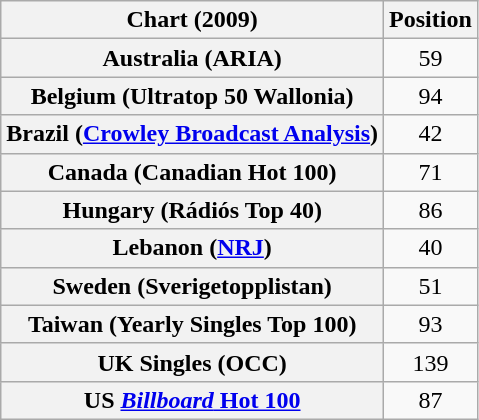<table class="wikitable sortable plainrowheaders" style="text-align:center">
<tr>
<th scope="col">Chart (2009)</th>
<th scope="col">Position</th>
</tr>
<tr>
<th scope="row">Australia (ARIA)</th>
<td>59</td>
</tr>
<tr>
<th scope="row">Belgium (Ultratop 50 Wallonia)</th>
<td>94</td>
</tr>
<tr>
<th scope="row">Brazil (<a href='#'>Crowley Broadcast Analysis</a>)</th>
<td>42</td>
</tr>
<tr>
<th scope="row">Canada (Canadian Hot 100)</th>
<td>71</td>
</tr>
<tr>
<th scope="row">Hungary (Rádiós Top 40)</th>
<td>86</td>
</tr>
<tr>
<th scope="row">Lebanon (<a href='#'>NRJ</a>)</th>
<td>40</td>
</tr>
<tr>
<th scope="row">Sweden (Sverigetopplistan)</th>
<td>51</td>
</tr>
<tr>
<th scope="row">Taiwan (Yearly Singles Top 100)</th>
<td>93</td>
</tr>
<tr>
<th scope="row">UK Singles (OCC)</th>
<td>139</td>
</tr>
<tr>
<th scope="row">US <a href='#'><em>Billboard</em> Hot 100</a></th>
<td>87</td>
</tr>
</table>
